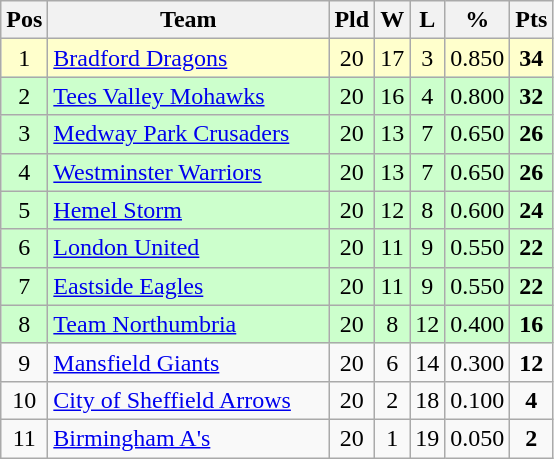<table class="wikitable" style="text-align: center;">
<tr>
<th>Pos</th>
<th scope="col" style="width: 180px;">Team</th>
<th>Pld</th>
<th>W</th>
<th>L</th>
<th>%</th>
<th>Pts</th>
</tr>
<tr style="background: #ffffcc;">
<td>1</td>
<td style="text-align:left;"><a href='#'>Bradford Dragons</a></td>
<td>20</td>
<td>17</td>
<td>3</td>
<td>0.850</td>
<td><strong>34</strong></td>
</tr>
<tr style="background: #ccffcc;">
<td>2</td>
<td style="text-align:left;"><a href='#'>Tees Valley Mohawks</a></td>
<td>20</td>
<td>16</td>
<td>4</td>
<td>0.800</td>
<td><strong>32</strong></td>
</tr>
<tr style="background: #ccffcc;">
<td>3</td>
<td style="text-align:left;"><a href='#'>Medway Park Crusaders</a></td>
<td>20</td>
<td>13</td>
<td>7</td>
<td>0.650</td>
<td><strong>26</strong></td>
</tr>
<tr style="background: #ccffcc;">
<td>4</td>
<td style="text-align:left;"><a href='#'>Westminster Warriors</a></td>
<td>20</td>
<td>13</td>
<td>7</td>
<td>0.650</td>
<td><strong>26</strong></td>
</tr>
<tr style="background: #ccffcc;">
<td>5</td>
<td style="text-align:left;"><a href='#'>Hemel Storm</a></td>
<td>20</td>
<td>12</td>
<td>8</td>
<td>0.600</td>
<td><strong>24</strong></td>
</tr>
<tr style="background: #ccffcc;">
<td>6</td>
<td style="text-align:left;"><a href='#'>London United</a></td>
<td>20</td>
<td>11</td>
<td>9</td>
<td>0.550</td>
<td><strong>22</strong></td>
</tr>
<tr style="background: #ccffcc;">
<td>7</td>
<td style="text-align:left;"><a href='#'>Eastside Eagles</a></td>
<td>20</td>
<td>11</td>
<td>9</td>
<td>0.550</td>
<td><strong>22</strong></td>
</tr>
<tr style="background: #ccffcc;">
<td>8</td>
<td style="text-align:left;"><a href='#'>Team Northumbria</a></td>
<td>20</td>
<td>8</td>
<td>12</td>
<td>0.400</td>
<td><strong>16</strong></td>
</tr>
<tr>
<td>9</td>
<td style="text-align:left;"><a href='#'>Mansfield Giants</a></td>
<td>20</td>
<td>6</td>
<td>14</td>
<td>0.300</td>
<td><strong>12</strong></td>
</tr>
<tr>
<td>10</td>
<td style="text-align:left;"><a href='#'>City of Sheffield Arrows</a></td>
<td>20</td>
<td>2</td>
<td>18</td>
<td>0.100</td>
<td><strong>4</strong></td>
</tr>
<tr>
<td>11</td>
<td style="text-align:left;"><a href='#'>Birmingham A's</a></td>
<td>20</td>
<td>1</td>
<td>19</td>
<td>0.050</td>
<td><strong>2</strong></td>
</tr>
</table>
